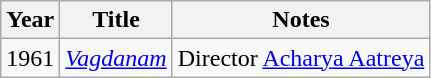<table class="wikitable sortable">
<tr>
<th>Year</th>
<th>Title</th>
<th>Notes</th>
</tr>
<tr>
<td>1961</td>
<td><em><a href='#'>Vagdanam</a></em></td>
<td>Director <a href='#'>Acharya Aatreya</a></td>
</tr>
</table>
